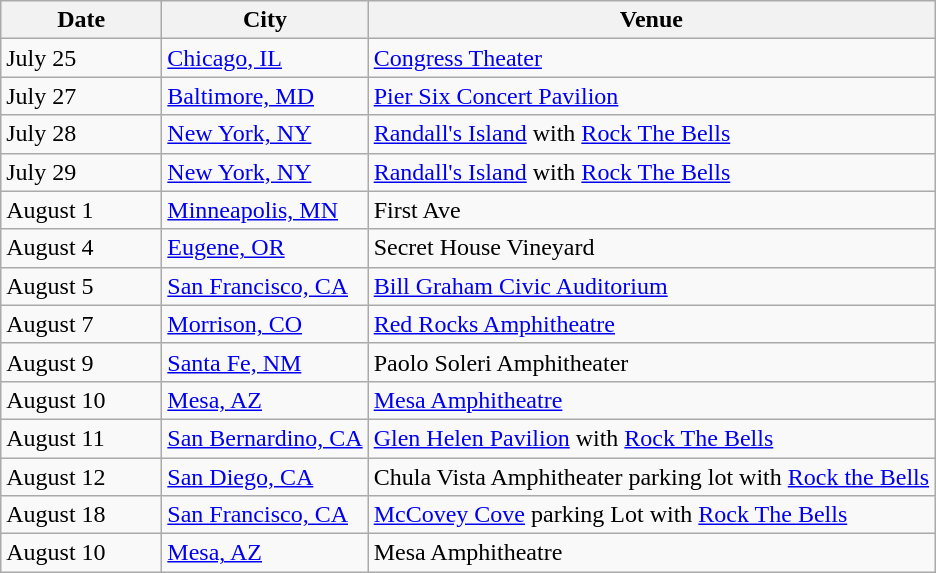<table class="wikitable">
<tr>
<th width=100px>Date</th>
<th colspan=12>City</th>
<th colspan=12>Venue</th>
</tr>
<tr>
<td>July 25</td>
<td colspan=12><a href='#'>Chicago, IL</a></td>
<td colspan=12><a href='#'>Congress Theater</a></td>
</tr>
<tr>
<td>July 27</td>
<td colspan=12><a href='#'>Baltimore, MD</a></td>
<td colspan=12><a href='#'>Pier Six Concert Pavilion</a></td>
</tr>
<tr>
<td>July 28</td>
<td colspan=12><a href='#'>New York, NY</a></td>
<td colspan=12><a href='#'>Randall's Island</a> with <a href='#'>Rock The Bells</a></td>
</tr>
<tr>
<td>July 29</td>
<td colspan=12><a href='#'>New York, NY</a></td>
<td colspan=12><a href='#'>Randall's Island</a> with <a href='#'>Rock The Bells</a></td>
</tr>
<tr>
<td>August 1</td>
<td colspan=12><a href='#'>Minneapolis, MN</a></td>
<td colspan=12>First Ave</td>
</tr>
<tr>
<td>August 4</td>
<td colspan=12><a href='#'>Eugene, OR</a></td>
<td colspan=12>Secret House Vineyard</td>
</tr>
<tr>
<td>August 5</td>
<td colspan=12><a href='#'>San Francisco, CA</a></td>
<td colspan=12><a href='#'>Bill Graham Civic Auditorium</a></td>
</tr>
<tr>
<td>August 7</td>
<td colspan=12><a href='#'>Morrison, CO</a></td>
<td colspan=12><a href='#'>Red Rocks Amphitheatre</a></td>
</tr>
<tr>
<td>August 9</td>
<td colspan=12><a href='#'>Santa Fe, NM</a></td>
<td colspan=12>Paolo Soleri Amphitheater</td>
</tr>
<tr>
<td>August 10</td>
<td colspan=12><a href='#'>Mesa, AZ</a></td>
<td colspan=12><a href='#'>Mesa Amphitheatre</a></td>
</tr>
<tr>
<td>August 11</td>
<td colspan=12><a href='#'>San Bernardino, CA</a></td>
<td colspan=12><a href='#'>Glen Helen Pavilion</a> with <a href='#'>Rock The Bells</a></td>
</tr>
<tr>
<td>August 12</td>
<td colspan=12><a href='#'>San Diego, CA</a></td>
<td colspan=12>Chula Vista Amphitheater parking lot with <a href='#'>Rock the Bells</a></td>
</tr>
<tr>
<td>August 18</td>
<td colspan=12><a href='#'>San Francisco, CA</a></td>
<td colspan=12><a href='#'>McCovey Cove</a> parking Lot with <a href='#'>Rock The Bells</a></td>
</tr>
<tr>
<td>August 10</td>
<td colspan=12><a href='#'>Mesa, AZ</a></td>
<td colspan=12>Mesa Amphitheatre</td>
</tr>
</table>
